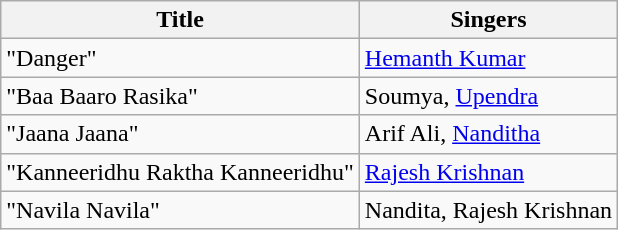<table class="wikitable sortable">
<tr>
<th>Title</th>
<th>Singers</th>
</tr>
<tr>
<td>"Danger"</td>
<td><a href='#'>Hemanth Kumar</a></td>
</tr>
<tr>
<td>"Baa Baaro Rasika"</td>
<td>Soumya, <a href='#'>Upendra</a></td>
</tr>
<tr>
<td>"Jaana Jaana"</td>
<td>Arif Ali, <a href='#'>Nanditha</a></td>
</tr>
<tr>
<td>"Kanneeridhu Raktha Kanneeridhu"</td>
<td><a href='#'>Rajesh Krishnan</a></td>
</tr>
<tr>
<td>"Navila Navila"</td>
<td>Nandita, Rajesh Krishnan</td>
</tr>
</table>
